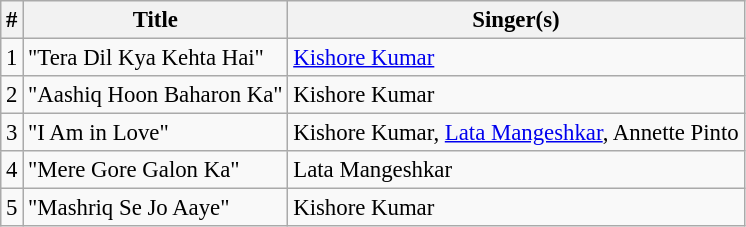<table class="wikitable" style="font-size:95%;">
<tr>
<th>#</th>
<th>Title</th>
<th>Singer(s)</th>
</tr>
<tr>
<td>1</td>
<td>"Tera Dil Kya Kehta Hai"</td>
<td><a href='#'>Kishore Kumar</a></td>
</tr>
<tr>
<td>2</td>
<td>"Aashiq Hoon Baharon Ka"</td>
<td>Kishore Kumar</td>
</tr>
<tr>
<td>3</td>
<td>"I Am in Love"</td>
<td>Kishore Kumar, <a href='#'>Lata Mangeshkar</a>, Annette Pinto</td>
</tr>
<tr>
<td>4</td>
<td>"Mere Gore Galon Ka"</td>
<td>Lata Mangeshkar</td>
</tr>
<tr>
<td>5</td>
<td>"Mashriq Se Jo Aaye"</td>
<td>Kishore Kumar</td>
</tr>
</table>
